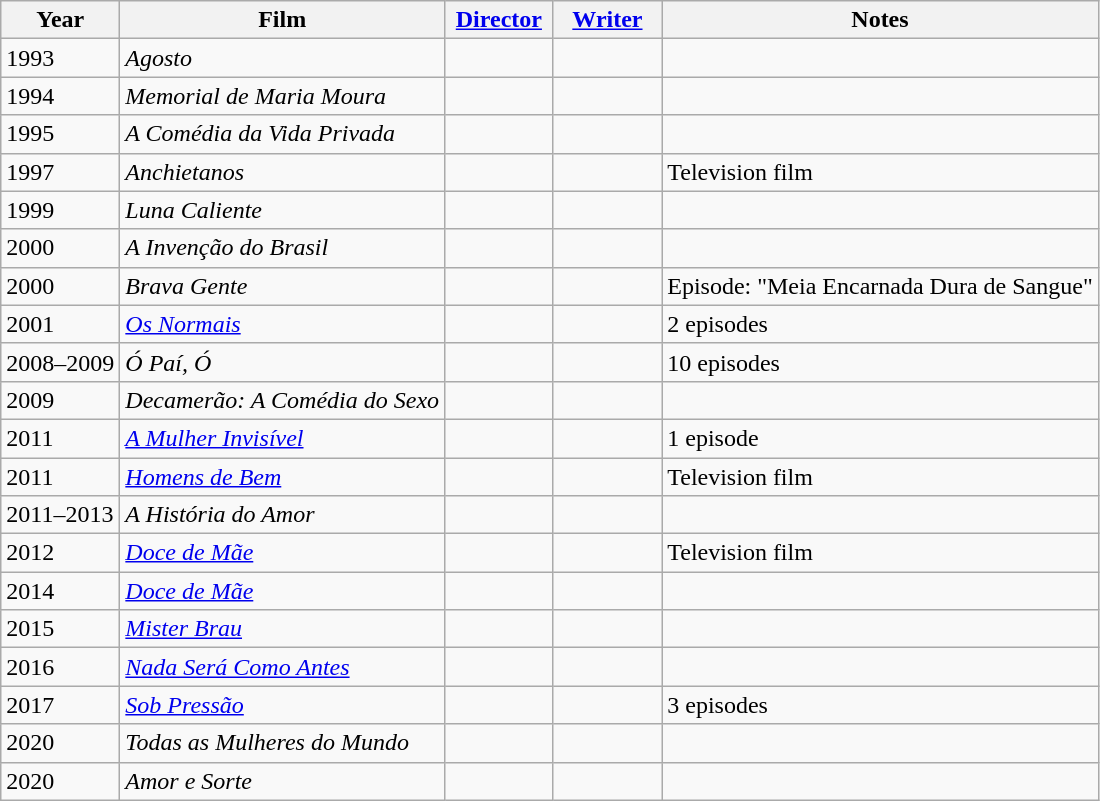<table class="wikitable">
<tr>
<th>Year</th>
<th>Film</th>
<th width=65><a href='#'>Director</a></th>
<th width=65><a href='#'>Writer</a></th>
<th scope="col">Notes</th>
</tr>
<tr>
<td>1993</td>
<td><em>Agosto</em></td>
<td></td>
<td></td>
<td></td>
</tr>
<tr>
<td>1994</td>
<td><em>Memorial de Maria Moura</em></td>
<td></td>
<td></td>
<td></td>
</tr>
<tr>
<td>1995</td>
<td><em>A Comédia da Vida Privada</em></td>
<td></td>
<td></td>
<td></td>
</tr>
<tr>
<td>1997</td>
<td><em>Anchietanos</em></td>
<td></td>
<td></td>
<td>Television film</td>
</tr>
<tr>
<td>1999</td>
<td><em>Luna Caliente</em></td>
<td></td>
<td></td>
<td></td>
</tr>
<tr>
<td>2000</td>
<td><em>A Invenção do Brasil</em></td>
<td></td>
<td></td>
<td></td>
</tr>
<tr>
<td>2000</td>
<td><em>Brava Gente</em></td>
<td></td>
<td></td>
<td>Episode: "Meia Encarnada Dura de Sangue"</td>
</tr>
<tr>
<td>2001</td>
<td><em><a href='#'>Os Normais</a></em></td>
<td></td>
<td></td>
<td>2 episodes</td>
</tr>
<tr>
<td>2008–2009</td>
<td><em>Ó Paí, Ó</em></td>
<td></td>
<td></td>
<td>10 episodes</td>
</tr>
<tr>
<td>2009</td>
<td><em>Decamerão: A Comédia do Sexo</em></td>
<td></td>
<td></td>
<td></td>
</tr>
<tr>
<td>2011</td>
<td><em><a href='#'>A Mulher Invisível</a></em></td>
<td></td>
<td></td>
<td>1 episode</td>
</tr>
<tr>
<td>2011</td>
<td><em><a href='#'>Homens de Bem</a></em></td>
<td></td>
<td></td>
<td>Television film</td>
</tr>
<tr>
<td>2011–2013</td>
<td><em>A História do Amor</em></td>
<td></td>
<td></td>
<td></td>
</tr>
<tr>
<td>2012</td>
<td><em><a href='#'>Doce de Mãe</a></em></td>
<td></td>
<td></td>
<td>Television film</td>
</tr>
<tr>
<td>2014</td>
<td><em><a href='#'>Doce de Mãe</a></em></td>
<td></td>
<td></td>
<td></td>
</tr>
<tr>
<td>2015</td>
<td><em><a href='#'>Mister Brau</a></em></td>
<td></td>
<td></td>
<td></td>
</tr>
<tr>
<td>2016</td>
<td><em><a href='#'>Nada Será Como Antes</a></em></td>
<td></td>
<td></td>
<td></td>
</tr>
<tr>
<td>2017</td>
<td><em><a href='#'>Sob Pressão</a></em></td>
<td></td>
<td></td>
<td>3 episodes</td>
</tr>
<tr>
<td>2020</td>
<td><em>Todas as Mulheres do Mundo</em></td>
<td></td>
<td></td>
<td></td>
</tr>
<tr>
<td>2020</td>
<td><em>Amor e Sorte</em></td>
<td></td>
<td></td>
<td></td>
</tr>
</table>
